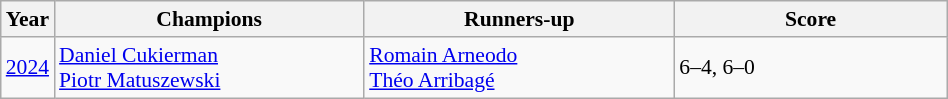<table class="wikitable" style="font-size:90%">
<tr>
<th>Year</th>
<th width="200">Champions</th>
<th width="200">Runners-up</th>
<th width="175">Score</th>
</tr>
<tr>
<td><a href='#'>2024</a></td>
<td> <a href='#'>Daniel Cukierman</a><br> <a href='#'>Piotr Matuszewski</a></td>
<td> <a href='#'>Romain Arneodo</a><br> <a href='#'>Théo Arribagé</a></td>
<td>6–4, 6–0</td>
</tr>
</table>
